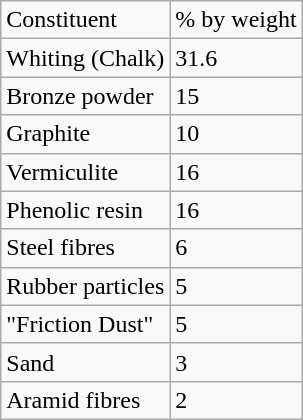<table class="wikitable">
<tr>
<td>Constituent</td>
<td>% by weight</td>
</tr>
<tr>
<td>Whiting (Chalk)</td>
<td>31.6</td>
</tr>
<tr>
<td>Bronze powder</td>
<td>15</td>
</tr>
<tr>
<td>Graphite</td>
<td>10</td>
</tr>
<tr>
<td>Vermiculite</td>
<td>16</td>
</tr>
<tr>
<td>Phenolic resin</td>
<td>16</td>
</tr>
<tr>
<td>Steel fibres</td>
<td>6</td>
</tr>
<tr>
<td>Rubber particles</td>
<td>5</td>
</tr>
<tr>
<td>"Friction Dust"</td>
<td>5</td>
</tr>
<tr>
<td>Sand</td>
<td>3</td>
</tr>
<tr>
<td>Aramid fibres</td>
<td>2</td>
</tr>
</table>
